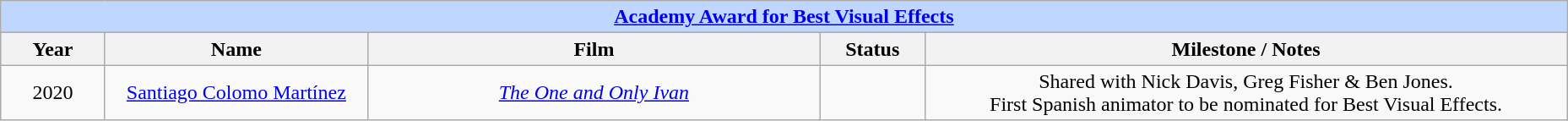<table class="wikitable" style="text-align: center">
<tr ---- bgcolor="#bfd7ff">
<td colspan=5 align=center><strong><a href='#'>Academy Award for Best Visual Effects</a></strong></td>
</tr>
<tr ---- bgcolor="#ebf5ff">
<th width="75">Year</th>
<th width="200">Name</th>
<th width="350">Film</th>
<th width="75">Status</th>
<th width="500">Milestone / Notes</th>
</tr>
<tr>
<td style="text-align: center">2020</td>
<td><a href='#'>Santiago Colomo Martínez</a></td>
<td><em><a href='#'>The One and Only Ivan</a></em></td>
<td></td>
<td>Shared with Nick Davis, Greg Fisher & Ben Jones.<br>First Spanish animator to be nominated for Best Visual Effects.</td>
</tr>
</table>
